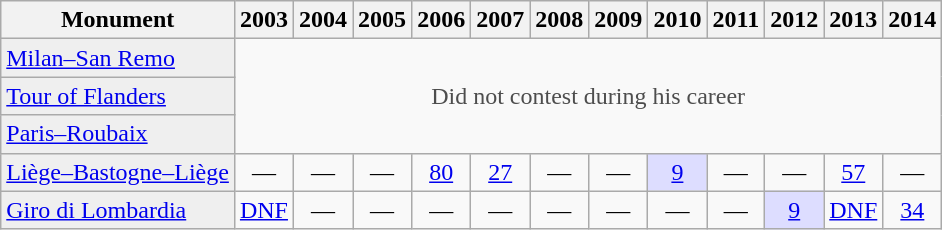<table class="wikitable">
<tr>
<th scope="col">Monument</th>
<th scope="col">2003</th>
<th scope="col">2004</th>
<th scope="col">2005</th>
<th scope="col">2006</th>
<th scope="col">2007</th>
<th scope="col">2008</th>
<th scope="col">2009</th>
<th scope="col">2010</th>
<th scope="col">2011</th>
<th scope="col">2012</th>
<th scope="col">2013</th>
<th scope="col">2014</th>
</tr>
<tr style="text-align:center;">
<td style="text-align:left; background:#efefef;"><a href='#'>Milan–San Remo</a></td>
<td style="color:#4d4d4d;" colspan=12 rowspan=3>Did not contest during his career</td>
</tr>
<tr style="text-align:center;">
<td style="text-align:left; background:#efefef;"><a href='#'>Tour of Flanders</a></td>
</tr>
<tr style="text-align:center;">
<td style="text-align:left; background:#efefef;"><a href='#'>Paris–Roubaix</a></td>
</tr>
<tr style="text-align:center;">
<td style="text-align:left; background:#efefef;"><a href='#'>Liège–Bastogne–Liège</a></td>
<td>—</td>
<td>—</td>
<td>—</td>
<td><a href='#'>80</a></td>
<td><a href='#'>27</a></td>
<td>—</td>
<td>—</td>
<td style="background:#ddf;"><a href='#'>9</a></td>
<td>—</td>
<td>—</td>
<td><a href='#'>57</a></td>
<td>—</td>
</tr>
<tr style="text-align:center;">
<td style="text-align:left; background:#efefef;"><a href='#'>Giro di Lombardia</a></td>
<td><a href='#'>DNF</a></td>
<td>—</td>
<td>—</td>
<td>—</td>
<td>—</td>
<td>—</td>
<td>—</td>
<td>—</td>
<td>—</td>
<td style="background:#ddf;"><a href='#'>9</a></td>
<td><a href='#'>DNF</a></td>
<td><a href='#'>34</a></td>
</tr>
</table>
